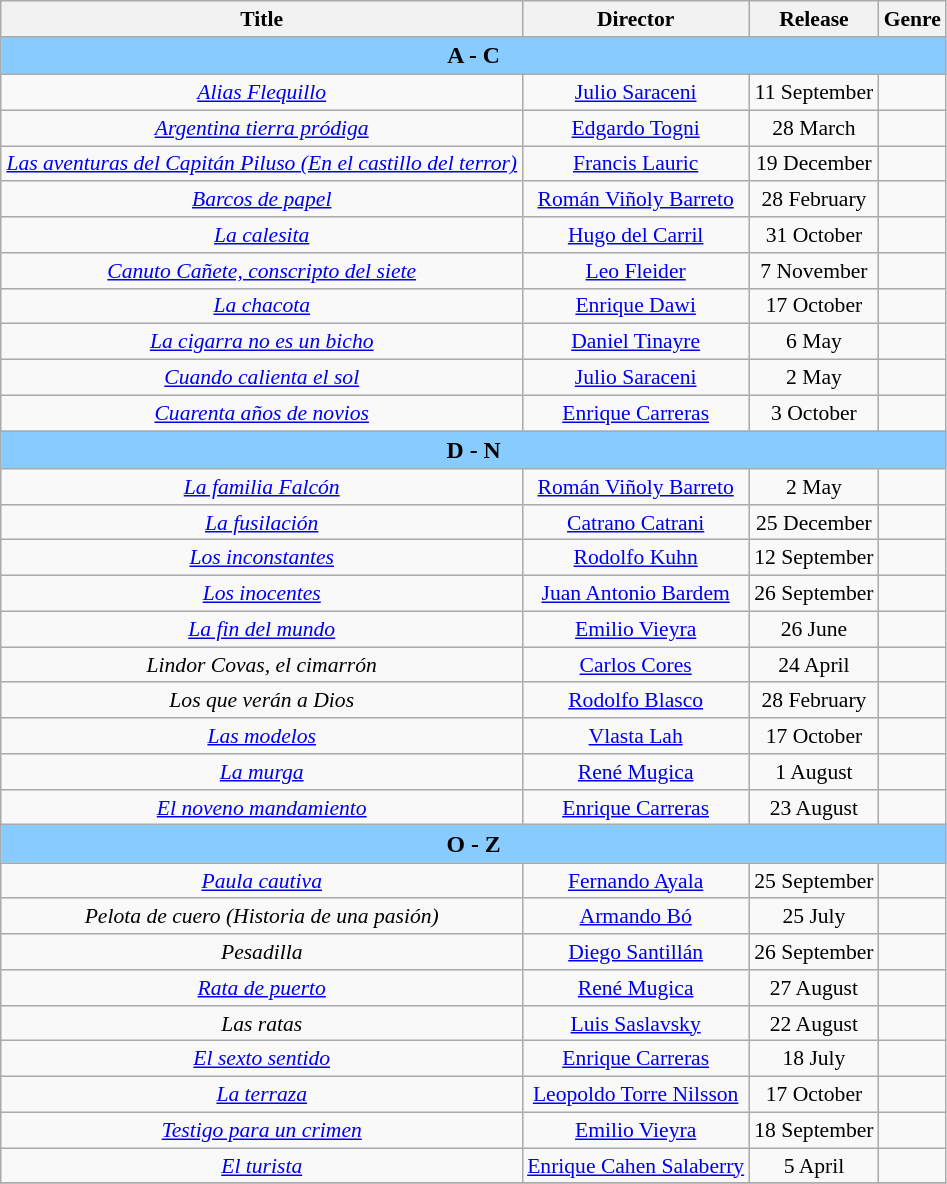<table class="wikitable" style="margin:1em 0 1em 1em; text-align: center; font-size: 90%;">
<tr>
<th scope="col">Title</th>
<th scope="col">Director</th>
<th scope="col">Release</th>
<th scope="col">Genre</th>
</tr>
<tr>
<th colspan="4" style="background-color:#88ccff; font-size:110%;"><strong>A  -  C</strong></th>
</tr>
<tr>
<td><em><a href='#'>Alias Flequillo</a></em></td>
<td><a href='#'>Julio Saraceni</a></td>
<td>11 September</td>
<td></td>
</tr>
<tr>
<td><em><a href='#'>Argentina tierra pródiga</a></em></td>
<td><a href='#'>Edgardo Togni</a></td>
<td>28 March</td>
<td></td>
</tr>
<tr>
<td><em><a href='#'>Las aventuras del Capitán Piluso (En el castillo del terror)</a></em></td>
<td><a href='#'>Francis Lauric</a></td>
<td>19 December</td>
<td></td>
</tr>
<tr>
<td><em><a href='#'>Barcos de papel</a></em></td>
<td><a href='#'>Román Viñoly Barreto</a></td>
<td>28 February</td>
<td></td>
</tr>
<tr>
<td><em><a href='#'>La calesita</a></em></td>
<td><a href='#'>Hugo del Carril</a></td>
<td>31 October</td>
<td></td>
</tr>
<tr>
<td><em><a href='#'>Canuto Cañete, conscripto del siete</a></em></td>
<td><a href='#'>Leo Fleider</a></td>
<td>7 November</td>
<td></td>
</tr>
<tr>
<td><em><a href='#'>La chacota</a></em></td>
<td><a href='#'>Enrique Dawi</a></td>
<td>17 October</td>
<td></td>
</tr>
<tr>
<td><em><a href='#'>La cigarra no es un bicho</a></em></td>
<td><a href='#'>Daniel Tinayre</a></td>
<td>6 May</td>
<td></td>
</tr>
<tr>
<td><em><a href='#'>Cuando calienta el sol</a></em></td>
<td><a href='#'>Julio Saraceni</a></td>
<td>2 May</td>
<td></td>
</tr>
<tr>
<td><em><a href='#'>Cuarenta años de novios</a></em></td>
<td><a href='#'>Enrique Carreras</a></td>
<td>3 October</td>
<td></td>
</tr>
<tr>
<th colspan="4" style="background-color:#88ccff; font-size:110%;"><strong>D  -  N</strong></th>
</tr>
<tr>
<td><em><a href='#'>La familia Falcón</a></em></td>
<td><a href='#'>Román Viñoly Barreto</a></td>
<td>2 May</td>
<td></td>
</tr>
<tr>
<td><em><a href='#'>La fusilación</a></em></td>
<td><a href='#'>Catrano Catrani</a></td>
<td>25 December</td>
<td></td>
</tr>
<tr>
<td><em><a href='#'>Los inconstantes</a></em></td>
<td><a href='#'>Rodolfo Kuhn</a></td>
<td>12 September</td>
<td></td>
</tr>
<tr>
<td><em><a href='#'>Los inocentes</a></em></td>
<td><a href='#'>Juan Antonio Bardem</a></td>
<td>26 September</td>
<td></td>
</tr>
<tr>
<td><em><a href='#'>La fin del mundo</a></em></td>
<td><a href='#'>Emilio Vieyra</a></td>
<td>26 June</td>
<td></td>
</tr>
<tr>
<td><em>Lindor Covas, el cimarrón</em></td>
<td><a href='#'>Carlos Cores</a></td>
<td>24 April</td>
<td></td>
</tr>
<tr>
<td><em>Los que verán a Dios</em></td>
<td><a href='#'>Rodolfo Blasco</a></td>
<td>28 February</td>
<td></td>
</tr>
<tr>
<td><em><a href='#'>Las modelos</a></em></td>
<td><a href='#'>Vlasta Lah</a></td>
<td>17 October</td>
<td></td>
</tr>
<tr>
<td><em><a href='#'>La murga</a></em></td>
<td><a href='#'>René Mugica</a></td>
<td>1 August</td>
<td></td>
</tr>
<tr>
<td><em><a href='#'>El noveno mandamiento</a></em></td>
<td><a href='#'>Enrique Carreras</a></td>
<td>23 August</td>
<td></td>
</tr>
<tr>
<th colspan="4" style="background-color:#88ccff; font-size:110%;"><strong>O  -  Z</strong></th>
</tr>
<tr>
<td><em><a href='#'>Paula cautiva</a></em></td>
<td><a href='#'>Fernando Ayala</a></td>
<td>25 September</td>
<td></td>
</tr>
<tr>
<td><em>Pelota de cuero (Historia de una pasión)</em></td>
<td><a href='#'>Armando Bó</a></td>
<td>25 July</td>
<td></td>
</tr>
<tr>
<td><em>Pesadilla</em></td>
<td><a href='#'>Diego Santillán</a></td>
<td>26 September</td>
<td></td>
</tr>
<tr>
<td><em><a href='#'>Rata de puerto</a></em></td>
<td><a href='#'>René Mugica</a></td>
<td>27 August</td>
<td></td>
</tr>
<tr>
<td><em>Las ratas</em></td>
<td><a href='#'>Luis Saslavsky</a></td>
<td>22 August</td>
<td></td>
</tr>
<tr>
<td><em><a href='#'>El sexto sentido</a></em></td>
<td><a href='#'>Enrique Carreras</a></td>
<td>18 July</td>
<td></td>
</tr>
<tr>
<td><em><a href='#'>La terraza</a></em></td>
<td><a href='#'>Leopoldo Torre Nilsson</a></td>
<td>17 October</td>
<td></td>
</tr>
<tr>
<td><em><a href='#'>Testigo para un crimen</a></em></td>
<td><a href='#'>Emilio Vieyra</a></td>
<td>18 September</td>
<td></td>
</tr>
<tr>
<td><em><a href='#'>El turista</a></em></td>
<td><a href='#'>Enrique Cahen Salaberry</a></td>
<td>5 April</td>
<td></td>
</tr>
<tr>
</tr>
</table>
